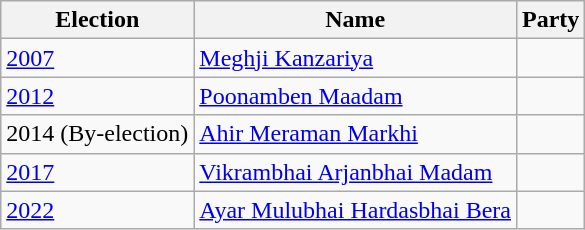<table class="wikitable sortable">
<tr>
<th>Election</th>
<th>Name</th>
<th colspan=2>Party</th>
</tr>
<tr>
<td><a href='#'>2007</a></td>
<td><a href='#'>Meghji Kanzariya</a></td>
<td></td>
</tr>
<tr>
<td><a href='#'>2012</a></td>
<td><a href='#'>Poonamben Maadam</a></td>
</tr>
<tr>
<td>2014 (By-election)</td>
<td><a href='#'>Ahir Meraman Markhi</a></td>
<td></td>
</tr>
<tr>
<td><a href='#'>2017</a></td>
<td><a href='#'>Vikrambhai Arjanbhai Madam</a></td>
</tr>
<tr>
<td><a href='#'>2022</a></td>
<td><a href='#'>Ayar Mulubhai Hardasbhai Bera</a></td>
<td></td>
</tr>
</table>
